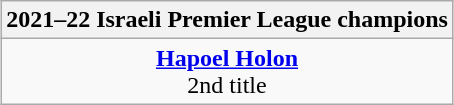<table class=wikitable style="text-align:center; margin:auto">
<tr>
<th>2021–22 Israeli Premier League champions</th>
</tr>
<tr>
<td><strong><a href='#'>Hapoel Holon</a></strong><br>2nd title</td>
</tr>
</table>
